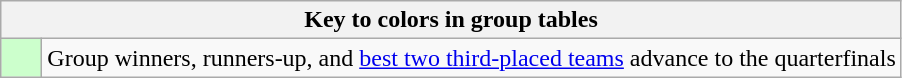<table class="wikitable" style="text-align: center;">
<tr>
<th colspan=2>Key to colors in group tables</th>
</tr>
<tr>
<td bgcolor=#ccffcc style="width: 20px;"></td>
<td align=left>Group winners, runners-up, and <a href='#'>best two third-placed teams</a> advance to the quarterfinals</td>
</tr>
</table>
